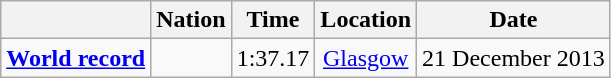<table class=wikitable style=text-align:center>
<tr>
<th></th>
<th>Nation</th>
<th>Time</th>
<th>Location</th>
<th>Date</th>
</tr>
<tr>
<td><strong><a href='#'>World record</a></strong></td>
<td align=left></td>
<td align=left>1:37.17</td>
<td><a href='#'>Glasgow</a></td>
<td>21 December 2013</td>
</tr>
</table>
